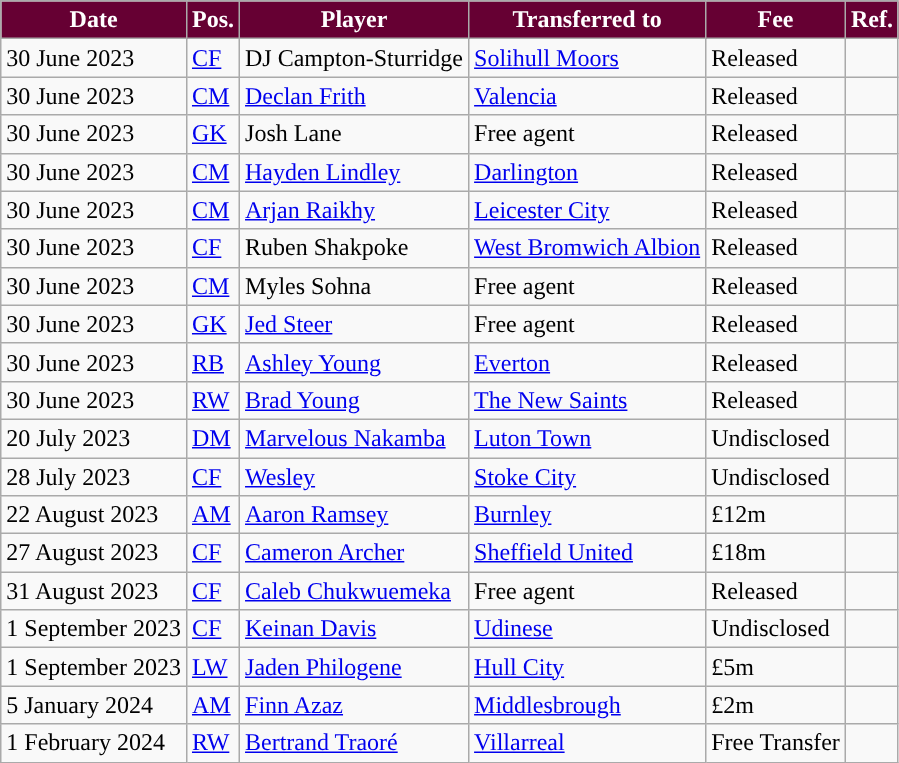<table class="wikitable plainrowheaders sortable">
<tr>
<th style="background:#660033; color:#ffffff; ">Date</th>
<th style="background:#660033; color:#ffffff; ">Pos.</th>
<th style="background:#660033; color:#ffffff; ">Player</th>
<th style="background:#660033; color:#ffffff; ">Transferred to</th>
<th style="background:#660033; color:#ffffff; ">Fee</th>
<th style="background:#660033; color:#ffffff; ">Ref.</th>
</tr>
<tr>
<td>30 June 2023</td>
<td><a href='#'>CF</a></td>
<td> DJ Campton-Sturridge</td>
<td> <a href='#'>Solihull Moors</a></td>
<td>Released</td>
<td></td>
</tr>
<tr>
<td>30 June 2023</td>
<td><a href='#'>CM</a></td>
<td> <a href='#'>Declan Frith</a></td>
<td> <a href='#'>Valencia</a></td>
<td>Released</td>
<td></td>
</tr>
<tr>
<td>30 June 2023</td>
<td><a href='#'>GK</a></td>
<td> Josh Lane</td>
<td>Free agent</td>
<td>Released</td>
<td></td>
</tr>
<tr>
<td>30 June 2023</td>
<td><a href='#'>CM</a></td>
<td> <a href='#'>Hayden Lindley</a></td>
<td> <a href='#'>Darlington</a></td>
<td>Released</td>
<td></td>
</tr>
<tr>
<td>30 June 2023</td>
<td><a href='#'>CM</a></td>
<td> <a href='#'>Arjan Raikhy</a></td>
<td> <a href='#'>Leicester City</a></td>
<td>Released</td>
<td></td>
</tr>
<tr>
<td>30 June 2023</td>
<td><a href='#'>CF</a></td>
<td> Ruben Shakpoke</td>
<td> <a href='#'>West Bromwich Albion</a></td>
<td>Released</td>
<td></td>
</tr>
<tr>
<td>30 June 2023</td>
<td><a href='#'>CM</a></td>
<td> Myles Sohna</td>
<td>Free agent</td>
<td>Released</td>
<td></td>
</tr>
<tr>
<td>30 June 2023</td>
<td><a href='#'>GK</a></td>
<td> <a href='#'>Jed Steer</a></td>
<td>Free agent</td>
<td>Released</td>
<td></td>
</tr>
<tr>
<td>30 June 2023</td>
<td><a href='#'>RB</a></td>
<td> <a href='#'>Ashley Young</a></td>
<td> <a href='#'>Everton</a></td>
<td>Released</td>
<td></td>
</tr>
<tr>
<td>30 June 2023</td>
<td><a href='#'>RW</a></td>
<td> <a href='#'>Brad Young</a></td>
<td> <a href='#'>The New Saints</a></td>
<td>Released</td>
<td></td>
</tr>
<tr>
<td>20 July 2023</td>
<td><a href='#'>DM</a></td>
<td> <a href='#'>Marvelous Nakamba</a></td>
<td> <a href='#'>Luton Town</a></td>
<td>Undisclosed</td>
<td></td>
</tr>
<tr>
<td>28 July 2023</td>
<td><a href='#'>CF</a></td>
<td> <a href='#'>Wesley</a></td>
<td> <a href='#'>Stoke City</a></td>
<td>Undisclosed</td>
<td></td>
</tr>
<tr>
<td>22 August 2023</td>
<td><a href='#'>AM</a></td>
<td> <a href='#'>Aaron Ramsey</a></td>
<td> <a href='#'>Burnley</a></td>
<td>£12m</td>
<td></td>
</tr>
<tr>
<td>27 August 2023</td>
<td><a href='#'>CF</a></td>
<td> <a href='#'>Cameron Archer</a></td>
<td> <a href='#'>Sheffield United</a></td>
<td>£18m</td>
<td></td>
</tr>
<tr>
<td>31 August 2023</td>
<td><a href='#'>CF</a></td>
<td> <a href='#'>Caleb Chukwuemeka</a></td>
<td>Free agent</td>
<td>Released</td>
<td></td>
</tr>
<tr>
<td>1 September 2023</td>
<td><a href='#'>CF</a></td>
<td> <a href='#'>Keinan Davis</a></td>
<td> <a href='#'>Udinese</a></td>
<td>Undisclosed</td>
<td></td>
</tr>
<tr>
<td>1 September 2023</td>
<td><a href='#'>LW</a></td>
<td> <a href='#'>Jaden Philogene</a></td>
<td> <a href='#'>Hull City</a></td>
<td>£5m</td>
<td></td>
</tr>
<tr>
<td>5 January 2024</td>
<td><a href='#'>AM</a></td>
<td> <a href='#'>Finn Azaz</a></td>
<td> <a href='#'>Middlesbrough</a></td>
<td>£2m</td>
<td></td>
</tr>
<tr>
<td>1 February 2024</td>
<td><a href='#'>RW</a></td>
<td> <a href='#'>Bertrand Traoré</a></td>
<td> <a href='#'>Villarreal</a></td>
<td>Free Transfer</td>
<td></td>
</tr>
</table>
